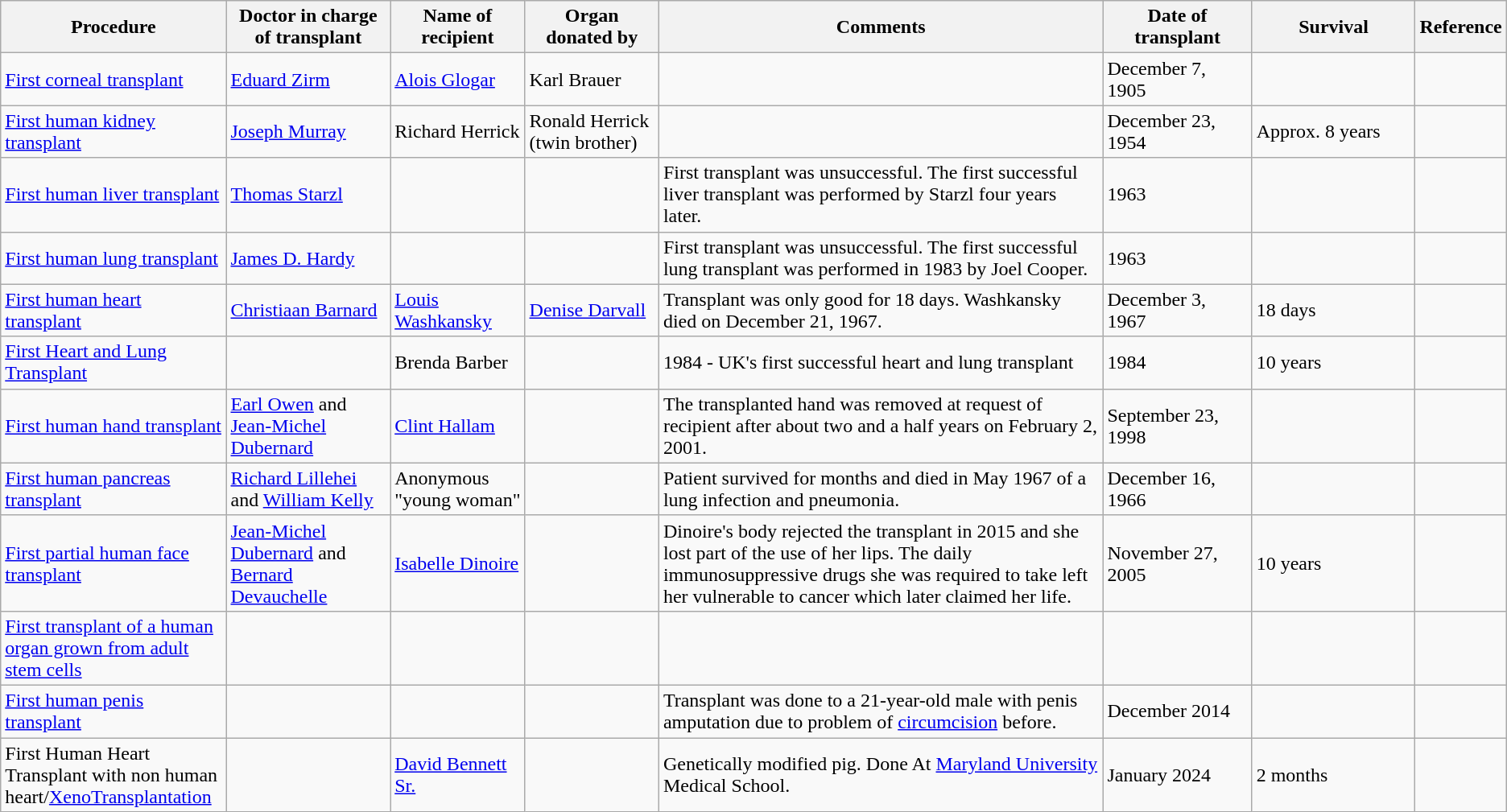<table class=wikitable>
<tr>
<th style="width:15%;">Procedure</th>
<th style="width:11%;">Doctor in charge of transplant</th>
<th style="width:9%;">Name of recipient</th>
<th style="width:9%;">Organ donated by</th>
<th style="width:30%;">Comments</th>
<th style="width:10%;">Date of transplant</th>
<th style="width:11%;">Survival</th>
<th style="width:8%;">Reference</th>
</tr>
<tr>
<td><a href='#'>First corneal transplant</a></td>
<td><a href='#'>Eduard Zirm</a></td>
<td><a href='#'>Alois Glogar</a></td>
<td>Karl Brauer</td>
<td></td>
<td>December 7, 1905</td>
<td></td>
<td></td>
</tr>
<tr>
<td><a href='#'>First human kidney transplant</a></td>
<td><a href='#'>Joseph Murray</a></td>
<td>Richard Herrick</td>
<td>Ronald Herrick (twin brother)</td>
<td></td>
<td>December 23, 1954</td>
<td>Approx. 8 years</td>
<td></td>
</tr>
<tr>
<td><a href='#'>First human liver transplant</a></td>
<td><a href='#'>Thomas Starzl</a></td>
<td></td>
<td></td>
<td>First transplant was unsuccessful. The first successful liver transplant was performed by Starzl four years later.</td>
<td>1963</td>
<td></td>
<td></td>
</tr>
<tr>
<td><a href='#'>First human lung transplant</a></td>
<td><a href='#'>James D. Hardy</a></td>
<td></td>
<td></td>
<td>First transplant was unsuccessful. The first successful lung transplant was performed in 1983 by Joel Cooper.</td>
<td>1963</td>
<td></td>
<td></td>
</tr>
<tr>
<td><a href='#'>First human heart transplant</a></td>
<td><a href='#'>Christiaan Barnard</a></td>
<td><a href='#'>Louis Washkansky</a></td>
<td><a href='#'>Denise Darvall</a></td>
<td>Transplant was only good for 18 days. Washkansky died on December 21, 1967.</td>
<td>December 3, 1967</td>
<td>18 days</td>
<td></td>
</tr>
<tr>
<td><a href='#'>First Heart and Lung Transplant</a></td>
<td></td>
<td>Brenda Barber</td>
<td></td>
<td>1984 - UK's first successful heart and lung transplant</td>
<td>1984</td>
<td>10 years</td>
<td></td>
</tr>
<tr>
<td><a href='#'>First human hand transplant</a></td>
<td><a href='#'>Earl Owen</a> and <a href='#'>Jean-Michel Dubernard</a></td>
<td><a href='#'>Clint Hallam</a></td>
<td></td>
<td>The transplanted hand was removed at request of recipient after about two and a half years on February 2, 2001.</td>
<td>September 23, 1998</td>
<td></td>
<td></td>
</tr>
<tr>
<td><a href='#'>First human pancreas transplant</a></td>
<td><a href='#'>Richard Lillehei</a> and <a href='#'>William Kelly</a></td>
<td>Anonymous "young woman"</td>
<td></td>
<td>Patient survived for  months and died in May 1967 of a lung infection and pneumonia.</td>
<td>December 16, 1966</td>
<td></td>
<td></td>
</tr>
<tr>
<td><a href='#'>First partial human face transplant</a></td>
<td><a href='#'>Jean-Michel Dubernard</a> and <a href='#'>Bernard Devauchelle</a></td>
<td><a href='#'>Isabelle Dinoire</a></td>
<td></td>
<td>Dinoire's body rejected the transplant in 2015 and she lost part of the use of her lips. The daily immunosuppressive drugs she was required to take left her vulnerable to cancer which later claimed her life.</td>
<td>November 27, 2005</td>
<td>10 years</td>
<td></td>
</tr>
<tr>
<td><a href='#'>First transplant of a human organ grown from adult stem cells</a></td>
<td></td>
<td></td>
<td></td>
<td></td>
<td></td>
<td></td>
<td></td>
</tr>
<tr>
<td><a href='#'>First human penis transplant</a></td>
<td></td>
<td></td>
<td></td>
<td>Transplant was done to a 21-year-old male with penis amputation due to problem of <a href='#'>circumcision</a> before.</td>
<td>December 2014</td>
<td></td>
<td></td>
</tr>
<tr>
<td>First Human Heart Transplant with non human heart/<a href='#'>XenoTransplantation</a></td>
<td></td>
<td><a href='#'>David Bennett Sr.</a></td>
<td></td>
<td>Genetically modified pig. Done At <a href='#'>Maryland University</a> Medical School.</td>
<td>January 2024</td>
<td>2 months</td>
<td></td>
</tr>
</table>
